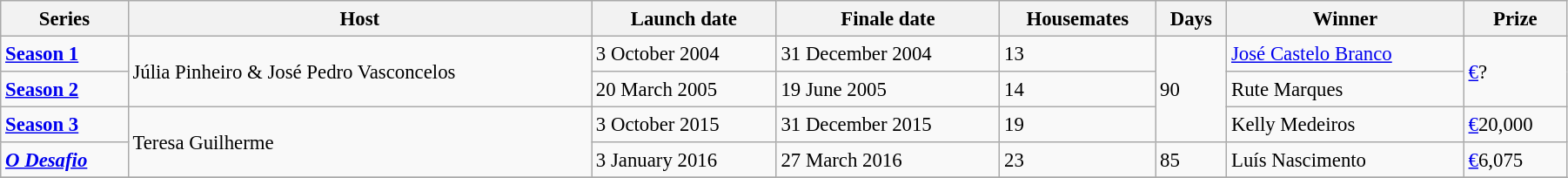<table class="wikitable" style="text-align:left; width: 95%; font-size:95%; line-height:20px;">
<tr>
<th>Series</th>
<th>Host</th>
<th>Launch date</th>
<th>Finale date</th>
<th>Housemates</th>
<th>Days</th>
<th>Winner</th>
<th>Prize</th>
</tr>
<tr>
<td><strong><a href='#'>Season 1</a></strong></td>
<td rowspan="2">Júlia Pinheiro & José Pedro Vasconcelos</td>
<td>3 October 2004</td>
<td>31 December 2004</td>
<td>13</td>
<td rowspan="3">90</td>
<td><a href='#'>José Castelo Branco</a></td>
<td rowspan=2><a href='#'>€</a>?</td>
</tr>
<tr>
<td><strong><a href='#'>Season 2</a></strong></td>
<td>20 March 2005</td>
<td>19 June 2005</td>
<td>14</td>
<td>Rute Marques</td>
</tr>
<tr>
<td><strong><a href='#'>Season 3</a></strong></td>
<td rowspan="2">Teresa Guilherme</td>
<td>3 October 2015</td>
<td>31 December 2015</td>
<td>19</td>
<td>Kelly Medeiros</td>
<td><a href='#'>€</a>20,000</td>
</tr>
<tr>
<td><strong><a href='#'><em>O Desafio</em></a></strong></td>
<td>3 January 2016</td>
<td>27 March 2016</td>
<td>23</td>
<td>85</td>
<td>Luís Nascimento</td>
<td><a href='#'>€</a>6,075</td>
</tr>
<tr>
</tr>
</table>
